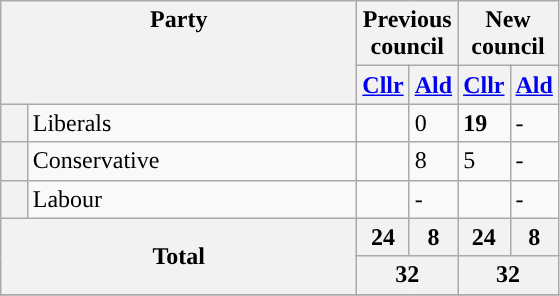<table class="wikitable">
<tr>
<th valign=top colspan="2" rowspan="2" style="width: 230px">Party</th>
<th valign=top colspan="2" style="width: 30px">Previous council</th>
<th valign=top colspan="2" style="width: 30px">New council</th>
</tr>
<tr>
<th><a href='#'>Cllr</a></th>
<th><a href='#'>Ald</a></th>
<th><a href='#'>Cllr</a></th>
<th><a href='#'>Ald</a></th>
</tr>
<tr>
<th style="background-color: "></th>
<td>Liberals</td>
<td></td>
<td>0</td>
<td><strong>19</strong></td>
<td>-</td>
</tr>
<tr>
<th style="background-color: "></th>
<td>Conservative</td>
<td></td>
<td>8</td>
<td>5</td>
<td>-</td>
</tr>
<tr>
<th style="background-color: "></th>
<td>Labour</td>
<td></td>
<td>-</td>
<td></td>
<td>-</td>
</tr>
<tr>
<th colspan="2" rowspan="2">Total</th>
<th style="text-align: center">24</th>
<th style="text-align: center">8</th>
<th style="text-align: center">24</th>
<th style="text-align: center">8</th>
</tr>
<tr>
<th colspan="2" style="text-align: center">32</th>
<th colspan="2" style="text-align: center">32</th>
</tr>
<tr>
</tr>
</table>
